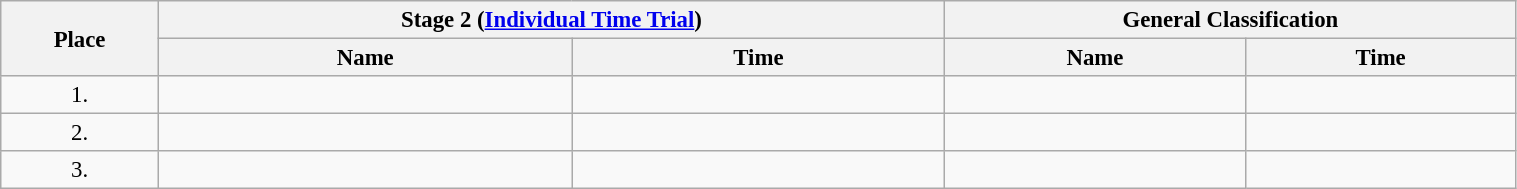<table class=wikitable style="font-size:95%" width="80%">
<tr>
<th rowspan="2">Place</th>
<th colspan="2">Stage 2 (<a href='#'>Individual Time Trial</a>)</th>
<th colspan="2">General Classification</th>
</tr>
<tr>
<th>Name</th>
<th>Time</th>
<th>Name</th>
<th>Time</th>
</tr>
<tr>
<td align="center">1.</td>
<td></td>
<td></td>
<td></td>
<td></td>
</tr>
<tr>
<td align="center">2.</td>
<td></td>
<td></td>
<td></td>
<td></td>
</tr>
<tr>
<td align="center">3.</td>
<td></td>
<td></td>
<td></td>
<td></td>
</tr>
</table>
